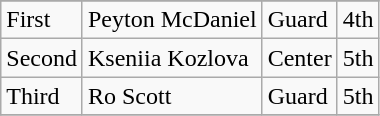<table class="wikitable" border="1">
<tr align=center>
</tr>
<tr>
<td rowspan=1>First</td>
<td>Peyton McDaniel</td>
<td>Guard</td>
<td>4th</td>
</tr>
<tr>
<td rowspan=1>Second</td>
<td>Kseniia Kozlova</td>
<td>Center</td>
<td>5th</td>
</tr>
<tr>
<td rowspan=1>Third</td>
<td>Ro Scott</td>
<td>Guard</td>
<td>5th</td>
</tr>
<tr>
</tr>
</table>
